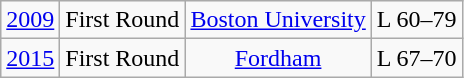<table class=wikitable style="text-align:center">
<tr>
<td><a href='#'>2009</a></td>
<td>First Round</td>
<td><a href='#'>Boston University</a></td>
<td>L 60–79</td>
</tr>
<tr>
<td><a href='#'>2015</a></td>
<td>First Round</td>
<td><a href='#'>Fordham</a></td>
<td>L 67–70</td>
</tr>
</table>
